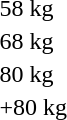<table>
<tr>
<td>58 kg</td>
<td></td>
<td></td>
<td></td>
</tr>
<tr>
<td>68 kg</td>
<td></td>
<td></td>
<td></td>
</tr>
<tr>
<td>80 kg</td>
<td></td>
<td></td>
<td></td>
</tr>
<tr>
<td>+80 kg</td>
<td></td>
<td></td>
<td></td>
</tr>
</table>
